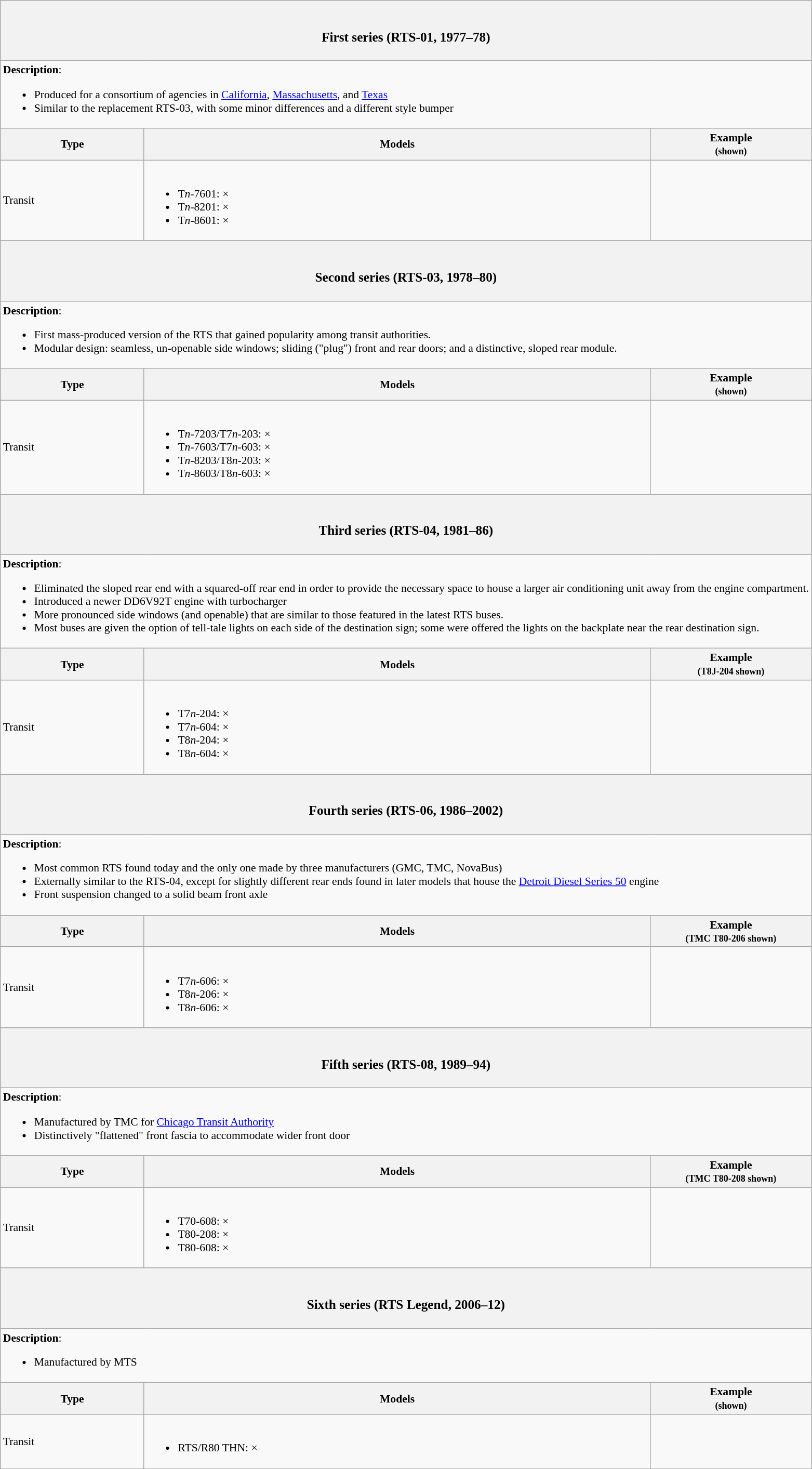<table class="wikitable" style="font-size:90%;">
<tr>
<th colspan=3><br><h3>First series (RTS-01, 1977–78)</h3></th>
</tr>
<tr>
<td colspan=3><strong>Description</strong>:<br><ul><li>Produced for a consortium of agencies in <a href='#'>California</a>, <a href='#'>Massachusetts</a>, and <a href='#'>Texas</a></li><li>Similar to the replacement RTS-03, with some minor differences and a different style bumper</li></ul></td>
</tr>
<tr>
<th>Type</th>
<th>Models</th>
<th>Example<br><small>(shown)</small></th>
</tr>
<tr>
<td>Transit</td>
<td><br><ul><li>T<em>n</em>-7601:  × </li><li>T<em>n</em>-8201:  × </li><li>T<em>n</em>-8601:  × </li></ul></td>
<td></td>
</tr>
<tr>
<th colspan=3><br><h3>Second series (RTS-03, 1978–80)</h3></th>
</tr>
<tr>
<td colspan=3><strong>Description</strong>:<br><ul><li>First mass-produced version of the RTS that gained popularity among transit authorities.</li><li>Modular design: seamless, un-openable side windows; sliding ("plug") front and rear doors; and a distinctive, sloped rear module.</li></ul></td>
</tr>
<tr>
<th>Type</th>
<th>Models</th>
<th>Example<br><small>(shown)</small></th>
</tr>
<tr>
<td>Transit</td>
<td><br><ul><li>T<em>n</em>-7203/T7<em>n</em>-203:  × </li><li>T<em>n</em>-7603/T7<em>n</em>-603:  × </li><li>T<em>n</em>-8203/T8<em>n</em>-203:  × </li><li>T<em>n</em>-8603/T8<em>n</em>-603:  × </li></ul></td>
<td></td>
</tr>
<tr>
<th colspan=3><br><h3>Third series (RTS-04, 1981–86)</h3></th>
</tr>
<tr>
<td colspan=3><strong>Description</strong>:<br><ul><li>Eliminated the sloped rear end with a squared-off rear end in order to provide the necessary space to house a larger air conditioning unit away from the engine compartment.</li><li>Introduced a newer DD6V92T engine with turbocharger</li><li>More pronounced side windows (and openable) that are similar to those featured in the latest RTS buses.</li><li>Most buses are given the option of tell-tale lights on each side of the destination sign; some were offered the lights on the backplate near the rear destination sign.</li></ul></td>
</tr>
<tr>
<th>Type</th>
<th>Models</th>
<th>Example<br><small>(T8J-204 shown)</small></th>
</tr>
<tr>
<td>Transit</td>
<td><br><ul><li>T7<em>n</em>-204:  × </li><li>T7<em>n</em>-604:  × </li><li>T8<em>n</em>-204:  × </li><li>T8<em>n</em>-604:  × </li></ul></td>
<td></td>
</tr>
<tr>
<th colspan=3><br><h3>Fourth series (RTS-06, 1986–2002)</h3></th>
</tr>
<tr>
<td colspan=3><strong>Description</strong>:<br><ul><li>Most common RTS found today and the only one made by three manufacturers (GMC, TMC, NovaBus)</li><li>Externally similar to the RTS-04, except for slightly different rear ends found in later models that house the <a href='#'>Detroit Diesel Series 50</a> engine</li><li>Front suspension changed to a solid beam front axle</li></ul></td>
</tr>
<tr>
<th>Type</th>
<th>Models</th>
<th style="width:200px;">Example<br><small>(TMC T80-206 shown)</small></th>
</tr>
<tr>
<td>Transit</td>
<td><br><ul><li>T7<em>n</em>-606:  × </li><li>T8<em>n</em>-206:  × </li><li>T8<em>n</em>-606:  × </li></ul></td>
<td></td>
</tr>
<tr>
<th colspan=3><br><h3>Fifth series (RTS-08, 1989–94)</h3></th>
</tr>
<tr>
<td colspan=3><strong>Description</strong>:<br><ul><li>Manufactured by TMC for <a href='#'>Chicago Transit Authority</a></li><li>Distinctively "flattened" front fascia to accommodate wider front door</li></ul></td>
</tr>
<tr>
<th>Type</th>
<th>Models</th>
<th style="width:200px;">Example<br><small>(TMC T80-208 shown)</small></th>
</tr>
<tr>
<td>Transit</td>
<td><br><ul><li>T70-608:  × </li><li>T80-208:  × </li><li>T80-608:  × </li></ul></td>
<td></td>
</tr>
<tr>
<th colspan=3><br><h3>Sixth series (RTS Legend, 2006–12)</h3></th>
</tr>
<tr>
<td colspan=3><strong>Description</strong>:<br><ul><li>Manufactured by MTS</li></ul></td>
</tr>
<tr>
<th>Type</th>
<th>Models</th>
<th style="width:200px;">Example<br><small>(shown)</small></th>
</tr>
<tr>
<td>Transit</td>
<td><br><ul><li>RTS/R80 THN:  × </li></ul></td>
<td></td>
</tr>
</table>
